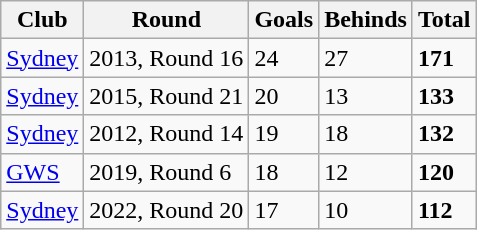<table class="wikitable">
<tr>
<th>Club</th>
<th>Round</th>
<th>Goals</th>
<th>Behinds</th>
<th>Total</th>
</tr>
<tr>
<td> <a href='#'>Sydney</a></td>
<td>2013, Round 16</td>
<td>24</td>
<td>27</td>
<td><strong>171</strong></td>
</tr>
<tr>
<td> <a href='#'>Sydney</a></td>
<td>2015, Round 21</td>
<td>20</td>
<td>13</td>
<td><strong>133</strong></td>
</tr>
<tr>
<td> <a href='#'>Sydney</a></td>
<td>2012, Round 14</td>
<td>19</td>
<td>18</td>
<td><strong>132</strong></td>
</tr>
<tr>
<td> <a href='#'>GWS</a></td>
<td>2019, Round 6</td>
<td>18</td>
<td>12</td>
<td><strong>120</strong></td>
</tr>
<tr>
<td> <a href='#'>Sydney</a></td>
<td>2022, Round 20</td>
<td>17</td>
<td>10</td>
<td><strong>112</strong></td>
</tr>
</table>
